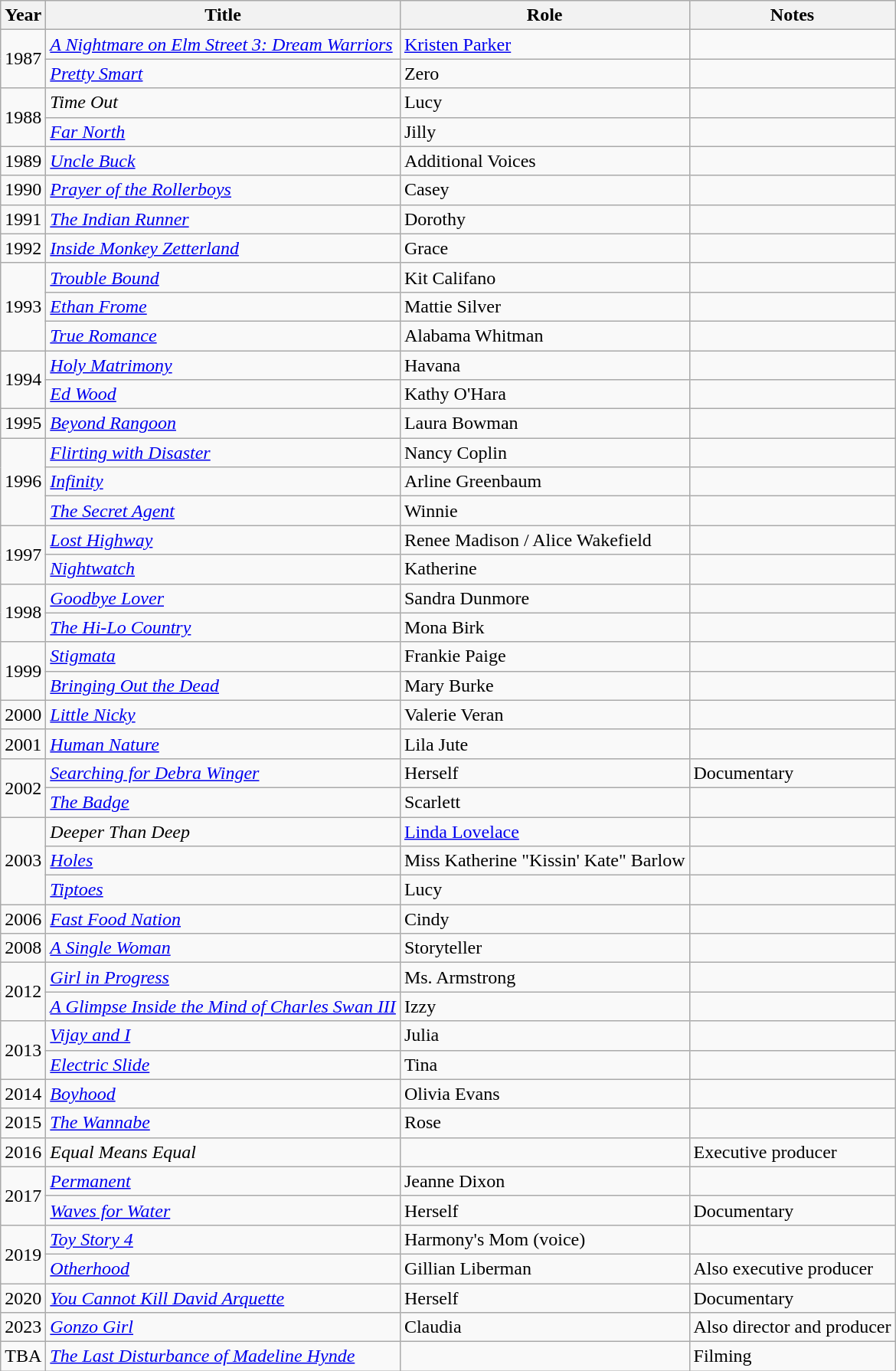<table class="wikitable sortable">
<tr>
<th>Year</th>
<th>Title</th>
<th>Role</th>
<th class="unsortable">Notes</th>
</tr>
<tr>
<td rowspan=2>1987</td>
<td><em><a href='#'>A Nightmare on Elm Street 3: Dream Warriors</a></em></td>
<td><a href='#'>Kristen Parker</a></td>
<td></td>
</tr>
<tr>
<td><em><a href='#'>Pretty Smart</a></em></td>
<td>Zero</td>
<td></td>
</tr>
<tr>
<td rowspan=2>1988</td>
<td><em>Time Out</em></td>
<td>Lucy</td>
<td></td>
</tr>
<tr>
<td><em><a href='#'>Far North</a></em></td>
<td>Jilly</td>
<td></td>
</tr>
<tr>
<td>1989</td>
<td><em><a href='#'>Uncle Buck</a></em></td>
<td>Additional Voices</td>
<td></td>
</tr>
<tr>
<td>1990</td>
<td><em><a href='#'>Prayer of the Rollerboys</a></em></td>
<td>Casey</td>
<td></td>
</tr>
<tr>
<td>1991</td>
<td><em><a href='#'>The Indian Runner</a></em></td>
<td>Dorothy</td>
<td></td>
</tr>
<tr>
<td>1992</td>
<td><em><a href='#'>Inside Monkey Zetterland</a></em></td>
<td>Grace</td>
<td></td>
</tr>
<tr>
<td rowspan=3>1993</td>
<td><em><a href='#'>Trouble Bound</a></em></td>
<td>Kit Califano</td>
<td></td>
</tr>
<tr>
<td><em><a href='#'>Ethan Frome</a></em></td>
<td>Mattie Silver</td>
<td></td>
</tr>
<tr>
<td><em><a href='#'>True Romance</a></em></td>
<td>Alabama Whitman</td>
<td></td>
</tr>
<tr>
<td rowspan=2>1994</td>
<td><em><a href='#'>Holy Matrimony</a></em></td>
<td>Havana</td>
<td></td>
</tr>
<tr>
<td><em><a href='#'>Ed Wood</a></em></td>
<td>Kathy O'Hara</td>
<td></td>
</tr>
<tr>
<td>1995</td>
<td><em><a href='#'>Beyond Rangoon</a></em></td>
<td>Laura Bowman</td>
<td></td>
</tr>
<tr>
<td rowspan=3>1996</td>
<td><em><a href='#'>Flirting with Disaster</a></em></td>
<td>Nancy Coplin</td>
<td></td>
</tr>
<tr>
<td><em><a href='#'>Infinity</a></em></td>
<td>Arline Greenbaum</td>
<td></td>
</tr>
<tr>
<td><em><a href='#'>The Secret Agent</a></em></td>
<td>Winnie</td>
<td></td>
</tr>
<tr>
<td rowspan=2>1997</td>
<td><em><a href='#'>Lost Highway</a></em></td>
<td>Renee Madison / Alice Wakefield</td>
<td></td>
</tr>
<tr>
<td><em><a href='#'>Nightwatch</a></em></td>
<td>Katherine</td>
<td></td>
</tr>
<tr>
<td rowspan=2>1998</td>
<td><em><a href='#'>Goodbye Lover</a></em></td>
<td>Sandra Dunmore</td>
<td></td>
</tr>
<tr>
<td><em><a href='#'>The Hi-Lo Country</a></em></td>
<td>Mona Birk</td>
<td></td>
</tr>
<tr>
<td rowspan=2>1999</td>
<td><em><a href='#'>Stigmata</a></em></td>
<td>Frankie Paige</td>
<td></td>
</tr>
<tr>
<td><em><a href='#'>Bringing Out the Dead</a></em></td>
<td>Mary Burke</td>
<td></td>
</tr>
<tr>
<td>2000</td>
<td><em><a href='#'>Little Nicky</a></em></td>
<td>Valerie Veran</td>
<td></td>
</tr>
<tr>
<td>2001</td>
<td><em><a href='#'>Human Nature</a></em></td>
<td>Lila Jute</td>
<td></td>
</tr>
<tr>
<td rowspan="2">2002</td>
<td><em><a href='#'>Searching for Debra Winger</a></em></td>
<td>Herself</td>
<td>Documentary</td>
</tr>
<tr>
<td><em><a href='#'>The Badge</a></em></td>
<td>Scarlett</td>
<td></td>
</tr>
<tr>
<td rowspan=3>2003</td>
<td><em>Deeper Than Deep</em></td>
<td><a href='#'>Linda Lovelace</a></td>
<td></td>
</tr>
<tr>
<td><em><a href='#'>Holes</a></em></td>
<td>Miss Katherine "Kissin' Kate" Barlow</td>
<td></td>
</tr>
<tr>
<td><em><a href='#'>Tiptoes</a></em></td>
<td>Lucy</td>
<td></td>
</tr>
<tr>
<td>2006</td>
<td><em><a href='#'>Fast Food Nation</a></em></td>
<td>Cindy</td>
<td></td>
</tr>
<tr>
<td>2008</td>
<td><em><a href='#'>A Single Woman</a></em></td>
<td>Storyteller</td>
<td></td>
</tr>
<tr>
<td rowspan=2>2012</td>
<td><em><a href='#'>Girl in Progress</a></em></td>
<td>Ms. Armstrong</td>
<td></td>
</tr>
<tr>
<td><em><a href='#'>A Glimpse Inside the Mind of Charles Swan III</a></em></td>
<td>Izzy</td>
<td></td>
</tr>
<tr>
<td rowspan=2>2013</td>
<td><em><a href='#'>Vijay and I</a></em></td>
<td>Julia</td>
<td></td>
</tr>
<tr>
<td><em><a href='#'>Electric Slide</a></em></td>
<td>Tina</td>
<td></td>
</tr>
<tr>
<td>2014</td>
<td><em><a href='#'>Boyhood</a></em></td>
<td>Olivia Evans</td>
<td></td>
</tr>
<tr>
<td>2015</td>
<td><em><a href='#'>The Wannabe</a></em></td>
<td>Rose</td>
<td></td>
</tr>
<tr>
<td>2016</td>
<td><em>Equal Means Equal</em></td>
<td></td>
<td>Executive producer</td>
</tr>
<tr>
<td rowspan=2>2017</td>
<td><em><a href='#'>Permanent</a></em></td>
<td>Jeanne Dixon</td>
<td></td>
</tr>
<tr>
<td><em><a href='#'>Waves for Water</a></em></td>
<td>Herself</td>
<td>Documentary</td>
</tr>
<tr>
<td rowspan=2>2019</td>
<td><em><a href='#'>Toy Story 4</a></em></td>
<td>Harmony's Mom (voice)</td>
<td></td>
</tr>
<tr>
<td><em><a href='#'>Otherhood</a></em></td>
<td>Gillian Liberman</td>
<td>Also executive producer</td>
</tr>
<tr>
<td>2020</td>
<td><em><a href='#'>You Cannot Kill David Arquette</a></em></td>
<td>Herself</td>
<td>Documentary</td>
</tr>
<tr>
<td>2023</td>
<td><em><a href='#'>Gonzo Girl</a></em></td>
<td>Claudia</td>
<td>Also director and producer</td>
</tr>
<tr>
<td>TBA</td>
<td><em><a href='#'>The Last Disturbance of Madeline Hynde</a></em></td>
<td></td>
<td>Filming</td>
</tr>
</table>
